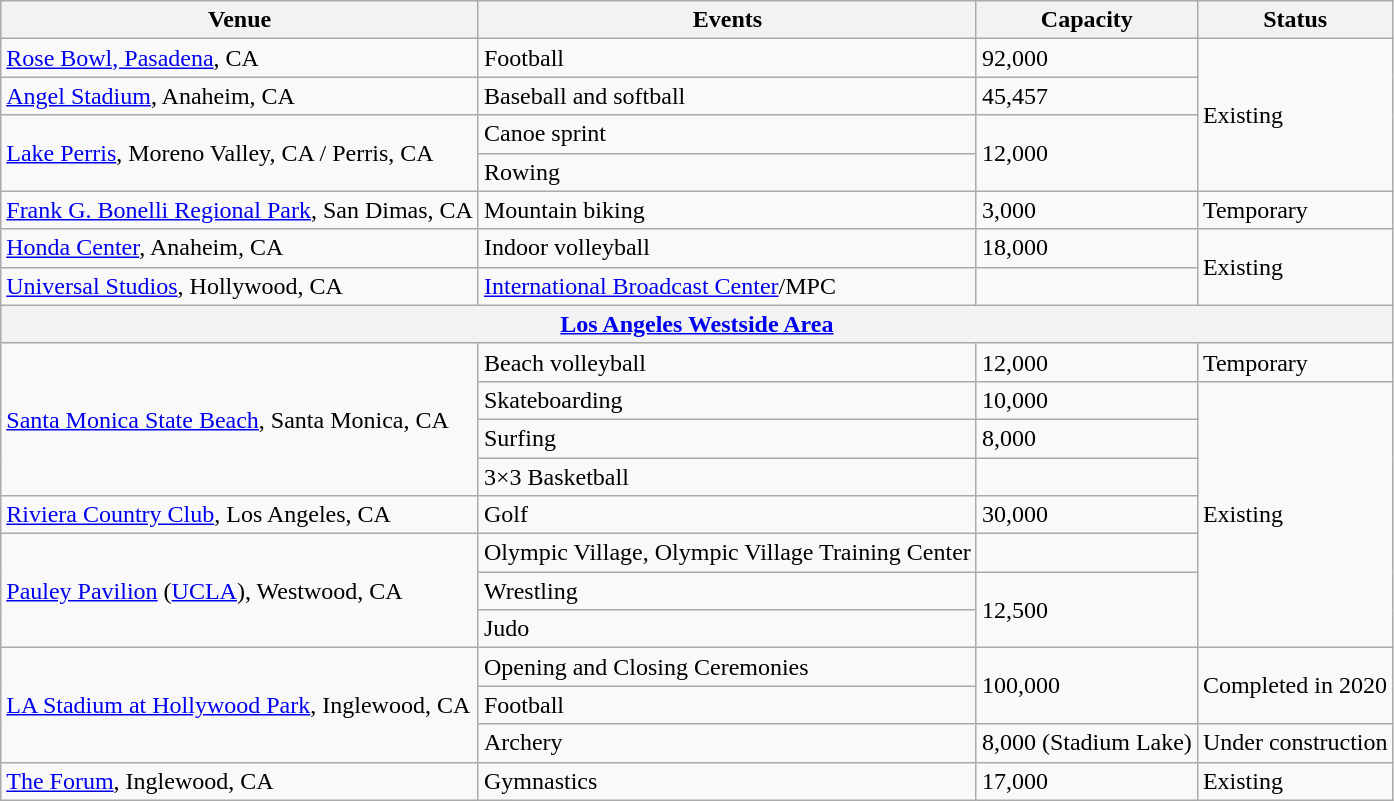<table class="wikitable">
<tr>
<th>Venue</th>
<th>Events</th>
<th>Capacity</th>
<th>Status</th>
</tr>
<tr>
<td rowspan="1"><a href='#'>Rose Bowl, Pasadena</a>, CA</td>
<td>Football</td>
<td>92,000</td>
<td rowspan=4>Existing</td>
</tr>
<tr>
<td rowspan="1"><a href='#'>Angel Stadium</a>, Anaheim, CA</td>
<td>Baseball and softball</td>
<td>45,457</td>
</tr>
<tr>
<td rowspan="2"><a href='#'>Lake Perris</a>, Moreno Valley, CA / Perris, CA</td>
<td>Canoe sprint</td>
<td rowspan=2>12,000</td>
</tr>
<tr>
<td>Rowing</td>
</tr>
<tr>
<td rowspan="1"><a href='#'>Frank G. Bonelli Regional Park</a>, San Dimas, CA</td>
<td>Mountain biking</td>
<td>3,000</td>
<td>Temporary</td>
</tr>
<tr>
<td rowspan="1"><a href='#'>Honda Center</a>, Anaheim, CA</td>
<td>Indoor volleyball</td>
<td>18,000</td>
<td rowspan=2>Existing</td>
</tr>
<tr>
<td rowspan="1"><a href='#'>Universal Studios</a>, Hollywood, CA</td>
<td><a href='#'>International Broadcast Center</a>/MPC</td>
</tr>
<tr>
<th colspan=4><a href='#'>Los Angeles Westside Area</a></th>
</tr>
<tr>
<td rowspan="4"><a href='#'>Santa Monica State Beach</a>, Santa Monica, CA</td>
<td>Beach volleyball</td>
<td>12,000</td>
<td>Temporary</td>
</tr>
<tr>
<td>Skateboarding</td>
<td>10,000</td>
<td rowspan=7>Existing</td>
</tr>
<tr>
<td>Surfing</td>
<td>8,000</td>
</tr>
<tr>
<td>3×3 Basketball</td>
</tr>
<tr>
<td rowspan="1"><a href='#'>Riviera Country Club</a>, Los Angeles, CA</td>
<td>Golf</td>
<td>30,000</td>
</tr>
<tr>
<td rowspan="3"><a href='#'>Pauley Pavilion</a> (<a href='#'>UCLA</a>), Westwood, CA</td>
<td>Olympic Village, Olympic Village Training Center</td>
</tr>
<tr>
<td>Wrestling</td>
<td rowspan=2>12,500</td>
</tr>
<tr>
<td>Judo</td>
</tr>
<tr>
<td rowspan="3"><a href='#'>LA Stadium at Hollywood Park</a>, Inglewood, CA</td>
<td>Opening and Closing Ceremonies</td>
<td rowspan=2>100,000</td>
<td rowspan=2>Completed in 2020</td>
</tr>
<tr>
<td>Football</td>
</tr>
<tr>
<td>Archery</td>
<td>8,000 (Stadium Lake)</td>
<td>Under construction</td>
</tr>
<tr>
<td rowspan="1"><a href='#'>The Forum</a>, Inglewood, CA</td>
<td>Gymnastics</td>
<td>17,000</td>
<td>Existing</td>
</tr>
</table>
